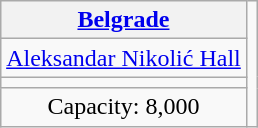<table class="wikitable" style="text-align:center; margin:1em auto;">
<tr>
<th><a href='#'>Belgrade</a></th>
<td rowspan=4></td>
</tr>
<tr>
<td><a href='#'>Aleksandar Nikolić Hall</a></td>
</tr>
<tr>
<td></td>
</tr>
<tr>
<td>Capacity: 8,000</td>
</tr>
</table>
